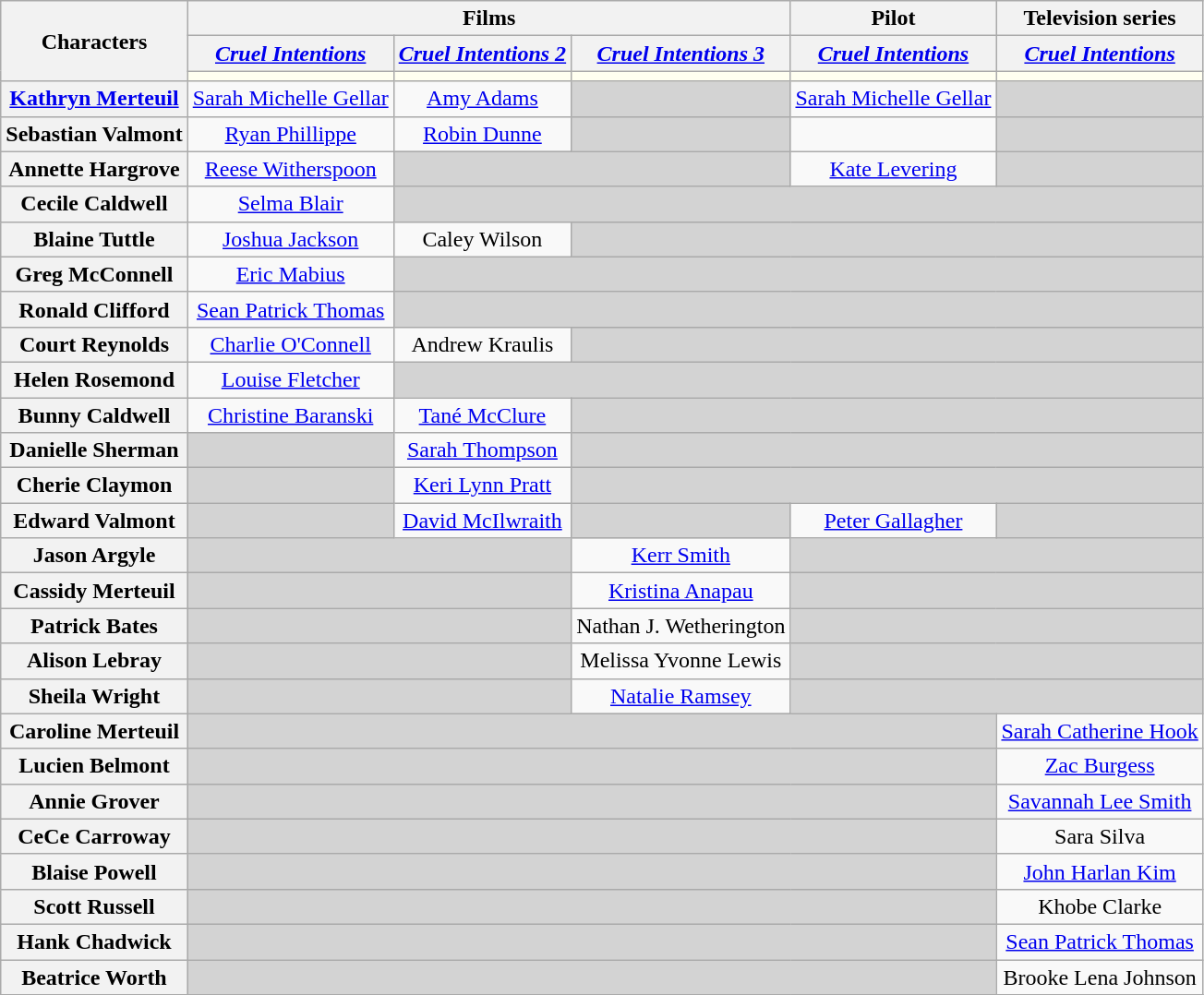<table class="wikitable"  style="text-align:center;">
<tr>
<th rowspan="3">Characters</th>
<th colspan="3">Films</th>
<th>Pilot</th>
<th>Television series</th>
</tr>
<tr>
<th><em><a href='#'>Cruel Intentions</a></em></th>
<th><em><a href='#'>Cruel Intentions 2</a></em></th>
<th><em><a href='#'>Cruel Intentions 3</a></em></th>
<th><em><a href='#'>Cruel Intentions</a></em></th>
<th><em><a href='#'>Cruel Intentions</a></em></th>
</tr>
<tr>
<th style="background:ivory;"></th>
<th style="background:ivory;"></th>
<th style="background:ivory;"></th>
<th style="background:ivory;"></th>
<th style="background:ivory;"></th>
</tr>
<tr>
<th><a href='#'>Kathryn Merteuil</a></th>
<td><a href='#'>Sarah Michelle Gellar</a></td>
<td><a href='#'>Amy Adams</a></td>
<td style="background:lightgrey;"> </td>
<td><a href='#'>Sarah Michelle Gellar</a></td>
<td style="background:lightgrey;"> </td>
</tr>
<tr>
<th>Sebastian Valmont</th>
<td><a href='#'>Ryan Phillippe</a></td>
<td><a href='#'>Robin Dunne</a></td>
<td style="background:lightgrey;"> </td>
<td></td>
<td style="background:lightgrey;"> </td>
</tr>
<tr>
<th>Annette Hargrove</th>
<td><a href='#'>Reese Witherspoon</a></td>
<td colspan="2" style="background:lightgrey;"> </td>
<td><a href='#'>Kate Levering</a></td>
<td style="background:lightgrey;"> </td>
</tr>
<tr>
<th>Cecile Caldwell</th>
<td><a href='#'>Selma Blair</a></td>
<td colspan="4" style="background:lightgrey;"> </td>
</tr>
<tr>
<th>Blaine Tuttle</th>
<td><a href='#'>Joshua Jackson</a></td>
<td>Caley Wilson</td>
<td colspan="3" style="background:lightgrey;"> </td>
</tr>
<tr>
<th>Greg McConnell</th>
<td><a href='#'>Eric Mabius</a></td>
<td colspan="4" style="background:lightgrey;"> </td>
</tr>
<tr>
<th>Ronald Clifford</th>
<td><a href='#'>Sean Patrick Thomas</a></td>
<td colspan="4" style="background:lightgrey;"> </td>
</tr>
<tr>
<th>Court Reynolds</th>
<td><a href='#'>Charlie O'Connell</a></td>
<td>Andrew Kraulis</td>
<td colspan="3" style="background:lightgrey;"> </td>
</tr>
<tr>
<th>Helen Rosemond</th>
<td><a href='#'>Louise Fletcher</a></td>
<td colspan="4" style="background:lightgrey;"> </td>
</tr>
<tr>
<th>Bunny Caldwell</th>
<td><a href='#'>Christine Baranski</a></td>
<td><a href='#'>Tané McClure</a></td>
<td colspan="3" style="background:lightgrey;"> </td>
</tr>
<tr>
<th>Danielle Sherman</th>
<td style="background:lightgrey;"> </td>
<td><a href='#'>Sarah Thompson</a></td>
<td colspan="3" style="background:lightgrey;"> </td>
</tr>
<tr>
<th>Cherie Claymon</th>
<td style="background:lightgrey;"> </td>
<td><a href='#'>Keri Lynn Pratt</a></td>
<td colspan="3" style="background:lightgrey;"> </td>
</tr>
<tr>
<th>Edward Valmont</th>
<td style="background:lightgrey;"> </td>
<td><a href='#'>David McIlwraith</a></td>
<td style="background:lightgrey;"> </td>
<td><a href='#'>Peter Gallagher</a></td>
<td style="background:lightgrey;"> </td>
</tr>
<tr>
<th>Jason Argyle</th>
<td colspan="2" style="background:lightgrey;"> </td>
<td><a href='#'>Kerr Smith</a></td>
<td colspan="2" style="background:lightgrey;"> </td>
</tr>
<tr>
<th>Cassidy Merteuil</th>
<td colspan="2" style="background:lightgrey;"> </td>
<td><a href='#'>Kristina Anapau</a></td>
<td colspan="2" style="background:lightgrey;"> </td>
</tr>
<tr>
<th>Patrick Bates</th>
<td colspan="2" style="background:lightgrey;"> </td>
<td>Nathan J. Wetherington</td>
<td colspan="2" style="background:lightgrey;"> </td>
</tr>
<tr>
<th>Alison Lebray</th>
<td colspan="2" style="background:lightgrey;"> </td>
<td>Melissa Yvonne Lewis</td>
<td colspan="2" style="background:lightgrey;"> </td>
</tr>
<tr>
<th>Sheila Wright</th>
<td colspan="2" style="background:lightgrey;"> </td>
<td><a href='#'>Natalie Ramsey</a></td>
<td colspan="2" style="background:lightgrey;"> </td>
</tr>
<tr>
<th>Caroline Merteuil</th>
<td colspan="4" style="background:lightgrey;"> </td>
<td><a href='#'>Sarah Catherine Hook</a></td>
</tr>
<tr>
<th>Lucien Belmont</th>
<td colspan="4" style="background:lightgrey;"> </td>
<td><a href='#'>Zac Burgess</a></td>
</tr>
<tr>
<th>Annie Grover</th>
<td colspan="4" style="background:lightgrey;"> </td>
<td><a href='#'>Savannah Lee Smith</a></td>
</tr>
<tr>
<th>CeCe Carroway</th>
<td colspan="4" style="background:lightgrey;"> </td>
<td>Sara Silva</td>
</tr>
<tr>
<th>Blaise Powell</th>
<td colspan="4" style="background:lightgrey;"> </td>
<td><a href='#'>John Harlan Kim</a></td>
</tr>
<tr>
<th>Scott Russell</th>
<td colspan="4" style="background:lightgrey;"> </td>
<td>Khobe Clarke</td>
</tr>
<tr>
<th>Hank Chadwick</th>
<td colspan="4" style="background:lightgrey;"> </td>
<td><a href='#'>Sean Patrick Thomas</a></td>
</tr>
<tr>
<th>Beatrice Worth</th>
<td colspan="4" style="background:lightgrey;"> </td>
<td>Brooke Lena Johnson</td>
</tr>
<tr>
</tr>
</table>
